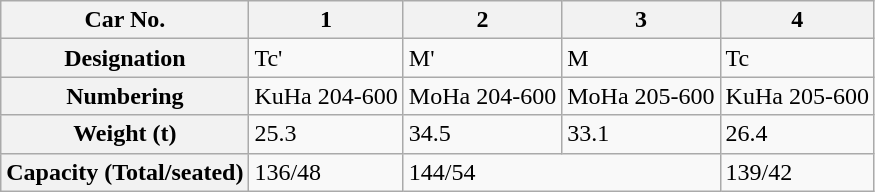<table class="wikitable">
<tr>
<th>Car No.</th>
<th>1</th>
<th>2</th>
<th>3</th>
<th>4</th>
</tr>
<tr>
<th>Designation</th>
<td>Tc'</td>
<td>M'</td>
<td>M</td>
<td>Tc</td>
</tr>
<tr>
<th>Numbering</th>
<td>KuHa 204-600</td>
<td>MoHa 204-600</td>
<td>MoHa 205-600</td>
<td>KuHa 205-600</td>
</tr>
<tr>
<th>Weight (t)</th>
<td>25.3</td>
<td>34.5</td>
<td>33.1</td>
<td>26.4</td>
</tr>
<tr>
<th>Capacity (Total/seated)</th>
<td>136/48</td>
<td colspan="2">144/54</td>
<td>139/42</td>
</tr>
</table>
